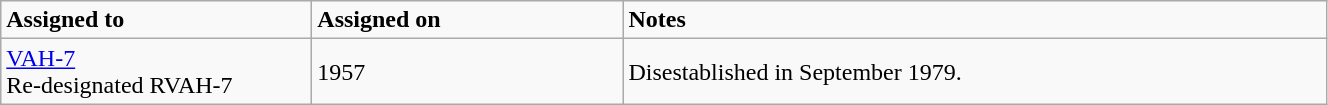<table class="wikitable" style="width: 70%;">
<tr>
<td style="width: 200px;"><strong>Assigned to</strong></td>
<td style="width: 200px;"><strong>Assigned on</strong></td>
<td><strong>Notes</strong></td>
</tr>
<tr>
<td><a href='#'>VAH-7</a><br>Re-designated RVAH-7</td>
<td>1957</td>
<td>Disestablished in September 1979.</td>
</tr>
</table>
